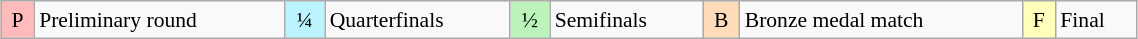<table class="wikitable" style="margin:0.5em auto; font-size:90%; line-height:1.25em" width=60%>
<tr>
<td bgcolor="#FFBBBB" align=center>P</td>
<td>Preliminary round</td>
<td bgcolor="#BBF3FF" align=center>¼</td>
<td>Quarterfinals</td>
<td bgcolor="#BBF3BB" align=center>½</td>
<td>Semifinals</td>
<td bgcolor="#FEDCBA" align=center>B</td>
<td>Bronze medal match</td>
<td bgcolor="#FFFFBB" align=center>F</td>
<td>Final</td>
</tr>
</table>
